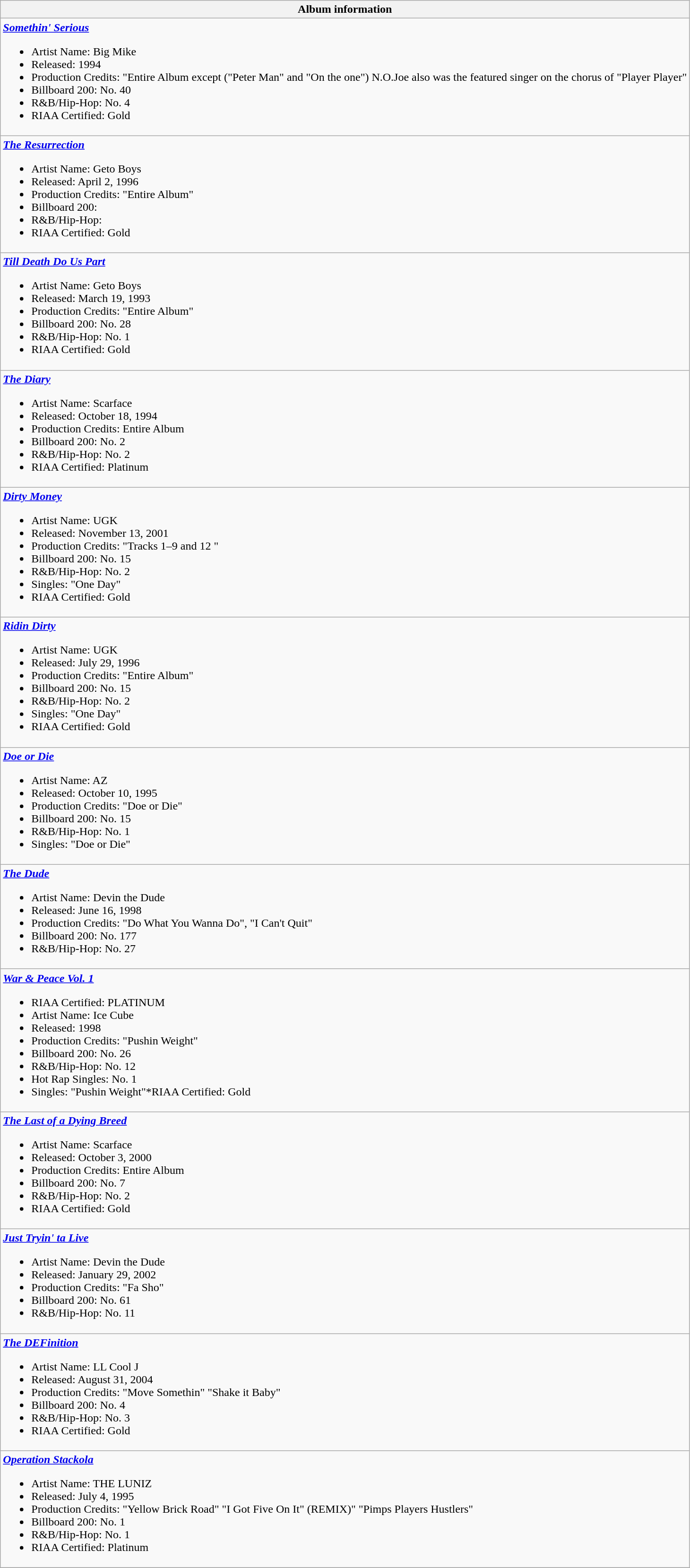<table class="wikitable">
<tr>
<th>Album information</th>
</tr>
<tr>
<td><strong><em><a href='#'>Somethin' Serious</a></em></strong><br><ul><li>Artist Name: Big Mike</li><li>Released: 1994</li><li>Production Credits: "Entire Album except ("Peter Man" and "On the one") N.O.Joe also was the featured singer on the chorus of "Player Player"</li><li>Billboard 200: No. 40</li><li>R&B/Hip-Hop: No. 4</li><li>RIAA Certified: Gold</li></ul></td>
</tr>
<tr>
<td><strong><em><a href='#'>The Resurrection</a></em></strong><br><ul><li>Artist Name: Geto Boys</li><li>Released: April 2, 1996</li><li>Production Credits: "Entire Album"</li><li>Billboard 200:</li><li>R&B/Hip-Hop:</li><li>RIAA Certified: Gold</li></ul></td>
</tr>
<tr>
<td><strong><em><a href='#'>Till Death Do Us Part</a></em></strong><br><ul><li>Artist Name: Geto Boys</li><li>Released: March 19, 1993</li><li>Production Credits: "Entire Album"</li><li>Billboard 200: No. 28</li><li>R&B/Hip-Hop: No. 1</li><li>RIAA Certified: Gold</li></ul></td>
</tr>
<tr>
<td><strong><em><a href='#'>The Diary</a></em></strong><br><ul><li>Artist Name: Scarface</li><li>Released: October 18, 1994</li><li>Production Credits: Entire Album</li><li>Billboard 200: No. 2</li><li>R&B/Hip-Hop: No. 2</li><li>RIAA Certified: Platinum</li></ul></td>
</tr>
<tr>
<td><strong><em><a href='#'>Dirty Money</a></em></strong><br><ul><li>Artist Name: UGK</li><li>Released: November 13, 2001</li><li>Production Credits: "Tracks 1–9 and 12 "</li><li>Billboard 200: No. 15</li><li>R&B/Hip-Hop: No. 2</li><li>Singles: "One Day"</li><li>RIAA Certified: Gold</li></ul></td>
</tr>
<tr>
<td><strong><em><a href='#'>Ridin Dirty</a></em></strong><br><ul><li>Artist Name: UGK</li><li>Released: July 29, 1996</li><li>Production Credits: "Entire Album"</li><li>Billboard 200: No. 15</li><li>R&B/Hip-Hop: No. 2</li><li>Singles: "One Day"</li><li>RIAA Certified: Gold</li></ul></td>
</tr>
<tr>
<td><strong><em><a href='#'>Doe or Die</a></em></strong><br><ul><li>Artist Name: AZ</li><li>Released: October 10, 1995</li><li>Production Credits: "Doe or Die"</li><li>Billboard 200: No. 15</li><li>R&B/Hip-Hop: No. 1</li><li>Singles: "Doe or Die"</li></ul></td>
</tr>
<tr>
<td><strong><em><a href='#'>The Dude</a></em></strong><br><ul><li>Artist Name: Devin the Dude</li><li>Released: June 16, 1998</li><li>Production Credits: "Do What You Wanna Do", "I Can't Quit"</li><li>Billboard 200: No. 177</li><li>R&B/Hip-Hop: No. 27</li></ul></td>
</tr>
<tr>
<td><strong><em><a href='#'>War & Peace Vol. 1</a></em></strong><br><ul><li>RIAA Certified: PLATINUM</li><li>Artist Name: Ice Cube</li><li>Released: 1998</li><li>Production Credits: "Pushin Weight"</li><li>Billboard 200: No. 26</li><li>R&B/Hip-Hop: No. 12</li><li>Hot Rap Singles: No. 1</li><li>Singles: "Pushin Weight"*RIAA Certified: Gold</li></ul></td>
</tr>
<tr>
<td><strong><em><a href='#'>The Last of a Dying Breed</a></em></strong><br><ul><li>Artist Name: Scarface</li><li>Released: October 3, 2000</li><li>Production Credits: Entire Album</li><li>Billboard 200: No. 7</li><li>R&B/Hip-Hop: No. 2</li><li>RIAA Certified: Gold</li></ul></td>
</tr>
<tr>
<td><strong><em><a href='#'>Just Tryin' ta Live</a></em></strong><br><ul><li>Artist Name: Devin the Dude</li><li>Released: January 29, 2002</li><li>Production Credits: "Fa Sho"</li><li>Billboard 200: No. 61</li><li>R&B/Hip-Hop: No. 11</li></ul></td>
</tr>
<tr>
<td><strong><em><a href='#'>The DEFinition</a></em></strong><br><ul><li>Artist Name: LL Cool J</li><li>Released: August 31, 2004</li><li>Production Credits: "Move Somethin" "Shake it Baby"</li><li>Billboard 200: No. 4</li><li>R&B/Hip-Hop: No. 3</li><li>RIAA Certified: Gold</li></ul></td>
</tr>
<tr>
<td><strong><em><a href='#'>Operation Stackola</a></em></strong><br><ul><li>Artist Name: THE LUNIZ</li><li>Released: July 4, 1995</li><li>Production Credits: "Yellow Brick Road" "I Got Five On It" (REMIX)" "Pimps Players Hustlers"</li><li>Billboard 200: No. 1</li><li>R&B/Hip-Hop: No. 1</li><li>RIAA Certified: Platinum</li></ul></td>
</tr>
<tr>
</tr>
</table>
